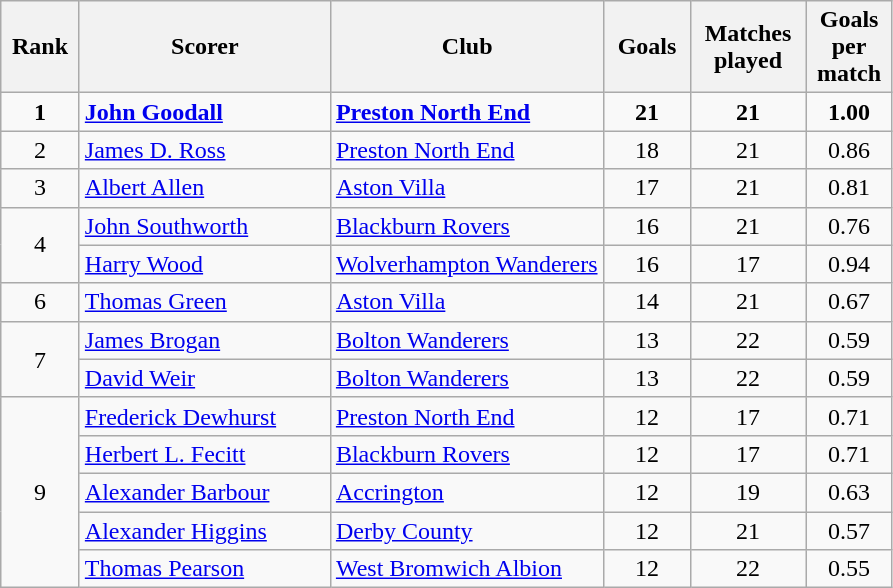<table class="wikitable">
<tr>
<th width=45>Rank</th>
<th width=160>Scorer</th>
<th width=175>Club</th>
<th width=50>Goals</th>
<th width=70>Matches played</th>
<th width=50>Goals per match</th>
</tr>
<tr>
<td align=center><strong>1</strong></td>
<td> <strong> <a href='#'>John Goodall</a> </strong></td>
<td><strong> <a href='#'>Preston North End</a> </strong></td>
<td align=center><strong>21</strong></td>
<td align=center><strong>21</strong></td>
<td align=center><strong>1.00</strong></td>
</tr>
<tr>
<td align=center>2</td>
<td> <a href='#'>James D. Ross</a></td>
<td><a href='#'>Preston North End</a></td>
<td align=center>18</td>
<td align=center>21</td>
<td align=center>0.86</td>
</tr>
<tr>
<td align=center>3</td>
<td> <a href='#'>Albert Allen</a></td>
<td><a href='#'>Aston Villa</a></td>
<td align=center>17</td>
<td align=center>21</td>
<td align=center>0.81</td>
</tr>
<tr>
<td rowspan=2 align=center>4</td>
<td> <a href='#'>John Southworth</a></td>
<td><a href='#'>Blackburn Rovers</a></td>
<td align=center>16</td>
<td align=center>21</td>
<td align=center>0.76</td>
</tr>
<tr>
<td> <a href='#'>Harry Wood</a></td>
<td><a href='#'>Wolverhampton Wanderers</a></td>
<td align=center>16</td>
<td align=center>17</td>
<td align=center>0.94</td>
</tr>
<tr>
<td align=center>6</td>
<td> <a href='#'>Thomas Green</a></td>
<td><a href='#'>Aston Villa</a></td>
<td align=center>14</td>
<td align=center>21</td>
<td align=center>0.67</td>
</tr>
<tr>
<td rowspan=2 align=center>7</td>
<td> <a href='#'>James Brogan</a></td>
<td><a href='#'>Bolton Wanderers</a></td>
<td align=center>13</td>
<td align=center>22</td>
<td align=center>0.59</td>
</tr>
<tr>
<td> <a href='#'>David Weir</a></td>
<td><a href='#'>Bolton Wanderers</a></td>
<td align=center>13</td>
<td align=center>22</td>
<td align=center>0.59</td>
</tr>
<tr>
<td rowspan=5 align=center>9</td>
<td> <a href='#'>Frederick Dewhurst</a></td>
<td><a href='#'>Preston North End</a></td>
<td align=center>12</td>
<td align=center>17</td>
<td align=center>0.71</td>
</tr>
<tr>
<td> <a href='#'>Herbert L. Fecitt</a></td>
<td><a href='#'>Blackburn Rovers</a></td>
<td align=center>12</td>
<td align=center>17</td>
<td align=center>0.71</td>
</tr>
<tr>
<td> <a href='#'>Alexander Barbour</a></td>
<td><a href='#'>Accrington</a></td>
<td align=center>12</td>
<td align=center>19</td>
<td align=center>0.63</td>
</tr>
<tr>
<td> <a href='#'>Alexander Higgins</a></td>
<td><a href='#'>Derby County</a></td>
<td align=center>12</td>
<td align=center>21</td>
<td align=center>0.57</td>
</tr>
<tr>
<td> <a href='#'>Thomas Pearson</a></td>
<td><a href='#'>West Bromwich Albion</a></td>
<td align=center>12</td>
<td align=center>22</td>
<td align=center>0.55</td>
</tr>
</table>
